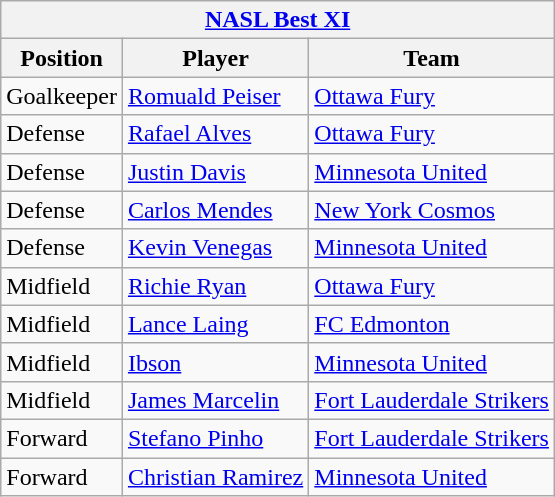<table class="wikitable">
<tr>
<th colspan=7><a href='#'>NASL Best XI</a></th>
</tr>
<tr>
<th>Position</th>
<th>Player</th>
<th>Team</th>
</tr>
<tr>
<td>Goalkeeper</td>
<td> <a href='#'>Romuald Peiser</a></td>
<td><a href='#'>Ottawa Fury</a></td>
</tr>
<tr>
<td>Defense</td>
<td> <a href='#'>Rafael Alves</a></td>
<td><a href='#'>Ottawa Fury</a></td>
</tr>
<tr>
<td>Defense</td>
<td> <a href='#'>Justin Davis</a></td>
<td><a href='#'>Minnesota United</a></td>
</tr>
<tr>
<td>Defense</td>
<td> <a href='#'>Carlos Mendes</a></td>
<td><a href='#'>New York Cosmos</a></td>
</tr>
<tr>
<td>Defense</td>
<td> <a href='#'>Kevin Venegas</a></td>
<td><a href='#'>Minnesota United</a></td>
</tr>
<tr>
<td>Midfield</td>
<td> <a href='#'>Richie Ryan</a></td>
<td><a href='#'>Ottawa Fury</a></td>
</tr>
<tr>
<td>Midfield</td>
<td> <a href='#'>Lance Laing</a></td>
<td><a href='#'>FC Edmonton</a></td>
</tr>
<tr>
<td>Midfield</td>
<td> <a href='#'>Ibson</a></td>
<td><a href='#'>Minnesota United</a></td>
</tr>
<tr>
<td>Midfield</td>
<td> <a href='#'>James Marcelin</a></td>
<td><a href='#'>Fort Lauderdale Strikers</a></td>
</tr>
<tr>
<td>Forward</td>
<td> <a href='#'>Stefano Pinho</a></td>
<td><a href='#'>Fort Lauderdale Strikers</a></td>
</tr>
<tr>
<td>Forward</td>
<td> <a href='#'>Christian Ramirez</a></td>
<td><a href='#'>Minnesota United</a></td>
</tr>
</table>
